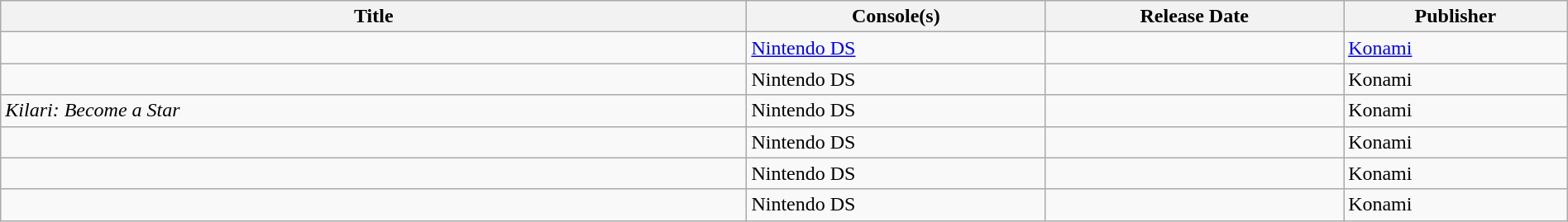<table class="wikitable sortable" style="width: 100%;">
<tr>
<th width="20%" align="left">Title</th>
<th width="8%" align="left">Console(s)</th>
<th width="8%" align="left">Release Date</th>
<th width="6%" align="left">Publisher</th>
</tr>
<tr>
<td></td>
<td><a href='#'>Nintendo DS</a></td>
<td></td>
<td><a href='#'>Konami</a></td>
</tr>
<tr>
<td></td>
<td>Nintendo DS</td>
<td></td>
<td>Konami</td>
</tr>
<tr>
<td><em>Kilari: Become a Star</em></td>
<td>Nintendo DS</td>
<td></td>
<td>Konami</td>
</tr>
<tr>
<td></td>
<td>Nintendo DS</td>
<td></td>
<td>Konami</td>
</tr>
<tr>
<td></td>
<td>Nintendo DS</td>
<td></td>
<td>Konami</td>
</tr>
<tr>
<td></td>
<td>Nintendo DS</td>
<td></td>
<td>Konami</td>
</tr>
</table>
